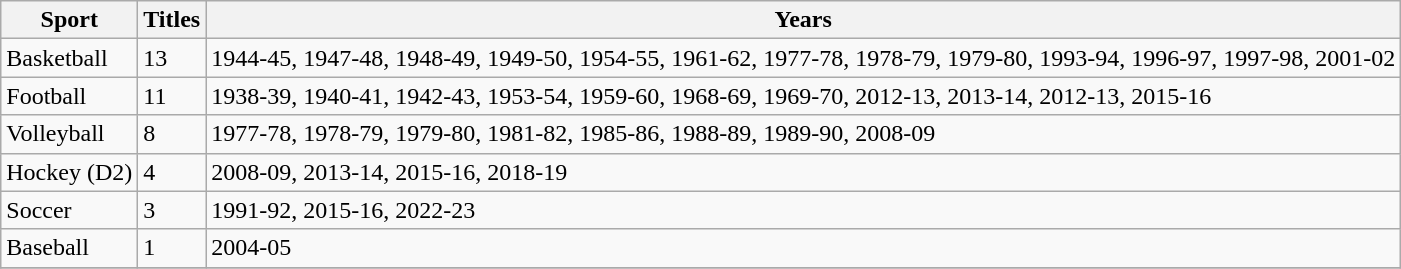<table class="wikitable">
<tr>
<th>Sport</th>
<th>Titles</th>
<th>Years</th>
</tr>
<tr>
<td>Basketball</td>
<td>13</td>
<td>1944-45, 1947-48, 1948-49, 1949-50, 1954-55, 1961-62, 1977-78, 1978-79, 1979-80, 1993-94, 1996-97, 1997-98, 2001-02</td>
</tr>
<tr>
<td>Football</td>
<td>11</td>
<td>1938-39, 1940-41, 1942-43, 1953-54, 1959-60, 1968-69, 1969-70, 2012-13, 2013-14, 2012-13, 2015-16</td>
</tr>
<tr>
<td>Volleyball</td>
<td>8</td>
<td>1977-78, 1978-79, 1979-80, 1981-82, 1985-86, 1988-89, 1989-90, 2008-09</td>
</tr>
<tr>
<td>Hockey (D2)</td>
<td>4</td>
<td>2008-09, 2013-14, 2015-16, 2018-19</td>
</tr>
<tr>
<td>Soccer</td>
<td>3</td>
<td>1991-92, 2015-16, 2022-23</td>
</tr>
<tr>
<td>Baseball</td>
<td>1</td>
<td>2004-05</td>
</tr>
<tr>
</tr>
</table>
